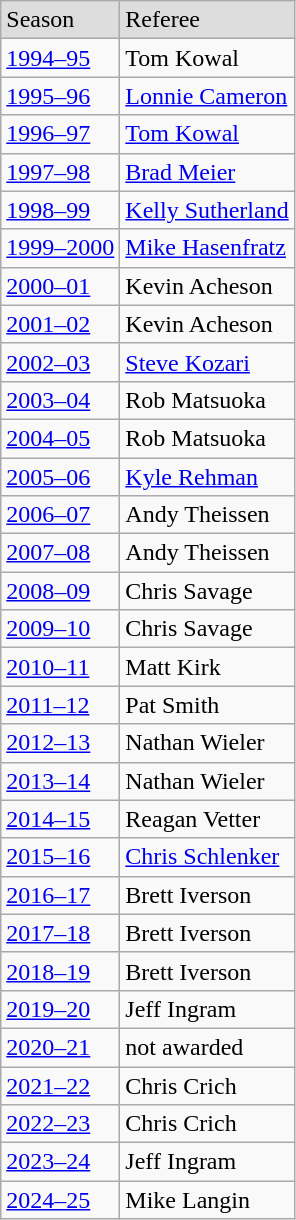<table class="wikitable">
<tr bgcolor="#dddddd">
<td>Season</td>
<td>Referee</td>
</tr>
<tr>
<td><a href='#'>1994–95</a></td>
<td>Tom Kowal</td>
</tr>
<tr>
<td><a href='#'>1995–96</a></td>
<td><a href='#'>Lonnie Cameron</a></td>
</tr>
<tr>
<td><a href='#'>1996–97</a></td>
<td><a href='#'>Tom Kowal</a></td>
</tr>
<tr>
<td><a href='#'>1997–98</a></td>
<td><a href='#'>Brad Meier</a></td>
</tr>
<tr>
<td><a href='#'>1998–99</a></td>
<td><a href='#'>Kelly Sutherland</a></td>
</tr>
<tr>
<td><a href='#'>1999–2000</a></td>
<td><a href='#'>Mike Hasenfratz</a></td>
</tr>
<tr>
<td><a href='#'>2000–01</a></td>
<td>Kevin Acheson</td>
</tr>
<tr>
<td><a href='#'>2001–02</a></td>
<td>Kevin Acheson</td>
</tr>
<tr>
<td><a href='#'>2002–03</a></td>
<td><a href='#'>Steve Kozari</a></td>
</tr>
<tr>
<td><a href='#'>2003–04</a></td>
<td>Rob Matsuoka</td>
</tr>
<tr>
<td><a href='#'>2004–05</a></td>
<td>Rob Matsuoka</td>
</tr>
<tr>
<td><a href='#'>2005–06</a></td>
<td><a href='#'>Kyle Rehman</a></td>
</tr>
<tr>
<td><a href='#'>2006–07</a></td>
<td>Andy Theissen</td>
</tr>
<tr>
<td><a href='#'>2007–08</a></td>
<td>Andy Theissen</td>
</tr>
<tr>
<td><a href='#'>2008–09</a></td>
<td>Chris Savage</td>
</tr>
<tr>
<td><a href='#'>2009–10</a></td>
<td>Chris Savage</td>
</tr>
<tr>
<td><a href='#'>2010–11</a></td>
<td>Matt Kirk</td>
</tr>
<tr>
<td><a href='#'>2011–12</a></td>
<td>Pat Smith</td>
</tr>
<tr>
<td><a href='#'>2012–13</a></td>
<td>Nathan Wieler</td>
</tr>
<tr>
<td><a href='#'>2013–14</a></td>
<td>Nathan Wieler</td>
</tr>
<tr>
<td><a href='#'>2014–15</a></td>
<td>Reagan Vetter</td>
</tr>
<tr>
<td><a href='#'>2015–16</a></td>
<td><a href='#'>Chris Schlenker</a></td>
</tr>
<tr>
<td><a href='#'>2016–17</a></td>
<td>Brett Iverson</td>
</tr>
<tr>
<td><a href='#'>2017–18</a></td>
<td>Brett Iverson</td>
</tr>
<tr>
<td><a href='#'>2018–19</a></td>
<td>Brett Iverson</td>
</tr>
<tr>
<td><a href='#'>2019–20</a></td>
<td>Jeff Ingram</td>
</tr>
<tr>
<td><a href='#'>2020–21</a></td>
<td>not awarded</td>
</tr>
<tr>
<td><a href='#'>2021–22</a></td>
<td>Chris Crich</td>
</tr>
<tr>
<td><a href='#'>2022–23</a></td>
<td>Chris Crich</td>
</tr>
<tr>
<td><a href='#'>2023–24</a></td>
<td>Jeff Ingram</td>
</tr>
<tr>
<td><a href='#'>2024–25</a></td>
<td>Mike Langin</td>
</tr>
</table>
